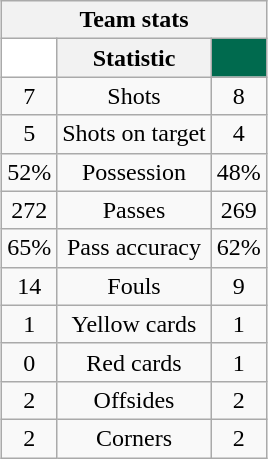<table class="wikitable" style="margin-left: auto; margin-right: auto; border: none; text-align:center;">
<tr>
<th colspan=3>Team stats</th>
</tr>
<tr>
<th style="background: #FFFFFF; color: #e70013;"> <a href='#'></a></th>
<th>Statistic</th>
<th style="background: #006A4E; color: #FFFFFF;"> <a href='#'></a></th>
</tr>
<tr>
<td>7</td>
<td>Shots</td>
<td>8</td>
</tr>
<tr>
<td>5</td>
<td>Shots on target</td>
<td>4</td>
</tr>
<tr>
<td>52%</td>
<td>Possession</td>
<td>48%</td>
</tr>
<tr>
<td>272</td>
<td>Passes</td>
<td>269</td>
</tr>
<tr>
<td>65%</td>
<td>Pass accuracy</td>
<td>62%</td>
</tr>
<tr>
<td>14</td>
<td>Fouls</td>
<td>9</td>
</tr>
<tr>
<td>1</td>
<td>Yellow cards</td>
<td>1</td>
</tr>
<tr>
<td>0</td>
<td>Red cards</td>
<td>1</td>
</tr>
<tr>
<td>2</td>
<td>Offsides</td>
<td>2</td>
</tr>
<tr>
<td>2</td>
<td>Corners</td>
<td>2</td>
</tr>
</table>
